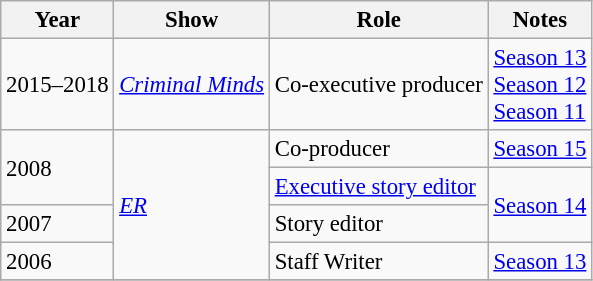<table class="wikitable" style="font-size: 95%;">
<tr>
<th>Year</th>
<th>Show</th>
<th>Role</th>
<th>Notes</th>
</tr>
<tr>
<td>2015–2018</td>
<td><em><a href='#'>Criminal Minds</a></em></td>
<td>Co-executive producer</td>
<td><a href='#'>Season 13</a> <br> <a href='#'>Season 12</a> <br> <a href='#'>Season 11</a></td>
</tr>
<tr>
<td rowspan=2>2008</td>
<td rowspan=5><em><a href='#'>ER</a></em></td>
<td>Co-producer</td>
<td><a href='#'>Season 15</a></td>
</tr>
<tr>
<td><a href='#'>Executive story editor</a></td>
<td rowspan=2><a href='#'>Season 14</a></td>
</tr>
<tr>
<td rowspan=2>2007</td>
<td>Story editor</td>
</tr>
<tr>
<td rowspan=2>Staff Writer</td>
<td rowspan=2><a href='#'>Season 13</a></td>
</tr>
<tr>
<td>2006</td>
</tr>
<tr>
</tr>
</table>
